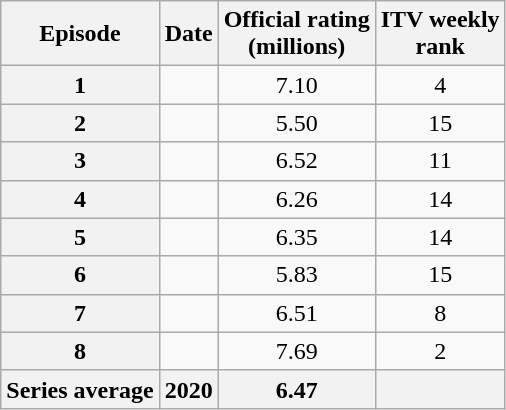<table class="wikitable sortable" style="text-align:center">
<tr>
<th scope="col">Episode</th>
<th scope="col">Date</th>
<th scope="col">Official rating<br>(millions)</th>
<th scope="col">ITV weekly<br>rank</th>
</tr>
<tr>
<th scope="row">1</th>
<td></td>
<td>7.10</td>
<td>4</td>
</tr>
<tr>
<th scope="row">2</th>
<td></td>
<td>5.50</td>
<td>15</td>
</tr>
<tr>
<th scope="row">3</th>
<td></td>
<td>6.52</td>
<td>11</td>
</tr>
<tr>
<th scope="row">4</th>
<td></td>
<td>6.26</td>
<td>14</td>
</tr>
<tr>
<th scope="row">5</th>
<td></td>
<td>6.35</td>
<td>14</td>
</tr>
<tr>
<th scope="row">6</th>
<td></td>
<td>5.83</td>
<td>15</td>
</tr>
<tr>
<th scope="row">7</th>
<td></td>
<td>6.51</td>
<td>8</td>
</tr>
<tr>
<th scope="row">8</th>
<td></td>
<td>7.69</td>
<td>2</td>
</tr>
<tr>
<th scope="row">Series average</th>
<th>2020</th>
<th>6.47</th>
<th></th>
</tr>
</table>
